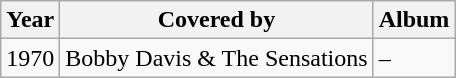<table class="wikitable">
<tr>
<th>Year</th>
<th>Covered by</th>
<th>Album</th>
</tr>
<tr>
<td>1970</td>
<td>Bobby Davis & The Sensations</td>
<td>–</td>
</tr>
</table>
